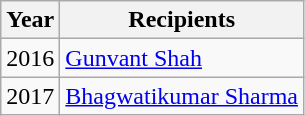<table class="wikitable sortable">
<tr>
<th>Year</th>
<th>Recipients</th>
</tr>
<tr>
<td>2016</td>
<td><a href='#'>Gunvant Shah</a></td>
</tr>
<tr>
<td>2017</td>
<td><a href='#'>Bhagwatikumar Sharma</a></td>
</tr>
</table>
